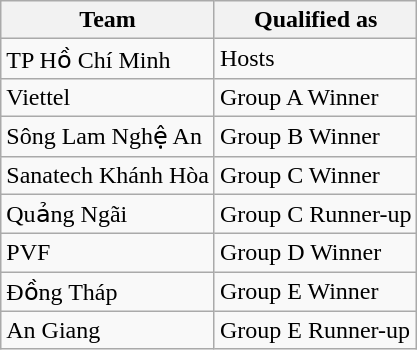<table class="wikitable sortable" style="text-align: left;">
<tr>
<th>Team</th>
<th>Qualified as</th>
</tr>
<tr>
<td>TP Hồ Chí Minh</td>
<td>Hosts</td>
</tr>
<tr>
<td>Viettel</td>
<td>Group A Winner</td>
</tr>
<tr>
<td>Sông Lam Nghệ An</td>
<td>Group B Winner</td>
</tr>
<tr>
<td>Sanatech Khánh Hòa</td>
<td>Group C Winner</td>
</tr>
<tr>
<td>Quảng Ngãi</td>
<td>Group C Runner-up</td>
</tr>
<tr>
<td>PVF</td>
<td>Group D Winner</td>
</tr>
<tr>
<td>Đồng Tháp</td>
<td>Group E Winner</td>
</tr>
<tr>
<td>An Giang</td>
<td>Group E Runner-up</td>
</tr>
</table>
